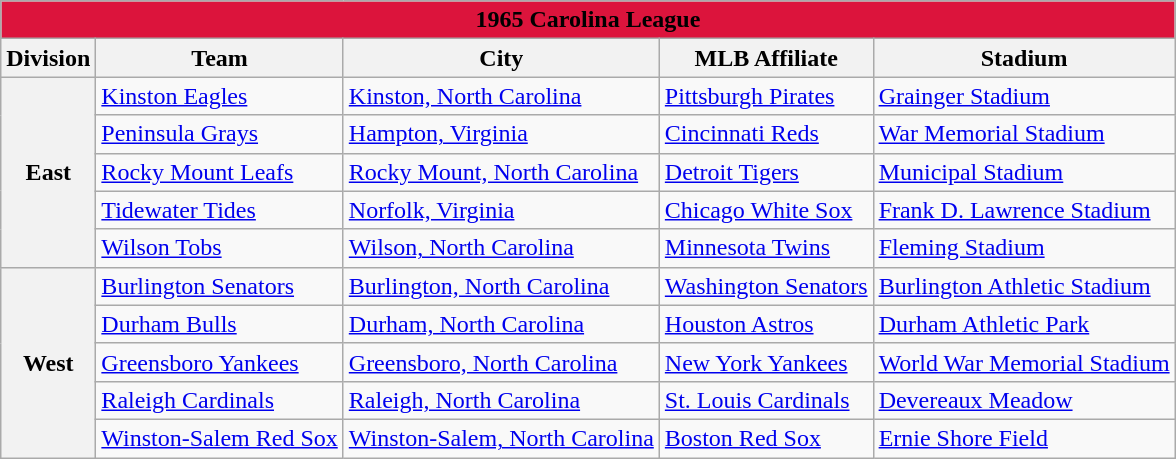<table class="wikitable" style="width:auto">
<tr>
<td bgcolor="#DC143C" align="center" colspan="7"><strong><span>1965 Carolina League</span></strong></td>
</tr>
<tr>
<th>Division</th>
<th>Team</th>
<th>City</th>
<th>MLB Affiliate</th>
<th>Stadium</th>
</tr>
<tr>
<th rowspan="5">East</th>
<td><a href='#'>Kinston Eagles</a></td>
<td><a href='#'>Kinston, North Carolina</a></td>
<td><a href='#'>Pittsburgh Pirates</a></td>
<td><a href='#'>Grainger Stadium</a></td>
</tr>
<tr>
<td><a href='#'>Peninsula Grays</a></td>
<td><a href='#'>Hampton, Virginia</a></td>
<td><a href='#'>Cincinnati Reds</a></td>
<td><a href='#'>War Memorial Stadium</a></td>
</tr>
<tr>
<td><a href='#'>Rocky Mount Leafs</a></td>
<td><a href='#'>Rocky Mount, North Carolina</a></td>
<td><a href='#'>Detroit Tigers</a></td>
<td><a href='#'>Municipal Stadium</a></td>
</tr>
<tr>
<td><a href='#'>Tidewater Tides</a></td>
<td><a href='#'>Norfolk, Virginia</a></td>
<td><a href='#'>Chicago White Sox</a></td>
<td><a href='#'>Frank D. Lawrence Stadium</a></td>
</tr>
<tr>
<td><a href='#'>Wilson Tobs</a></td>
<td><a href='#'>Wilson, North Carolina</a></td>
<td><a href='#'>Minnesota Twins</a></td>
<td><a href='#'>Fleming Stadium</a></td>
</tr>
<tr>
<th rowspan="5">West</th>
<td><a href='#'>Burlington Senators</a></td>
<td><a href='#'>Burlington, North Carolina</a></td>
<td><a href='#'>Washington Senators</a></td>
<td><a href='#'>Burlington Athletic Stadium</a></td>
</tr>
<tr>
<td><a href='#'>Durham Bulls</a></td>
<td><a href='#'>Durham, North Carolina</a></td>
<td><a href='#'>Houston Astros</a></td>
<td><a href='#'>Durham Athletic Park</a></td>
</tr>
<tr>
<td><a href='#'>Greensboro Yankees</a></td>
<td><a href='#'>Greensboro, North Carolina</a></td>
<td><a href='#'>New York Yankees</a></td>
<td><a href='#'>World War Memorial Stadium</a></td>
</tr>
<tr>
<td><a href='#'>Raleigh Cardinals</a></td>
<td><a href='#'>Raleigh, North Carolina</a></td>
<td><a href='#'>St. Louis Cardinals</a></td>
<td><a href='#'>Devereaux Meadow</a></td>
</tr>
<tr>
<td><a href='#'>Winston-Salem Red Sox</a></td>
<td><a href='#'>Winston-Salem, North Carolina</a></td>
<td><a href='#'>Boston Red Sox</a></td>
<td><a href='#'>Ernie Shore Field</a></td>
</tr>
</table>
